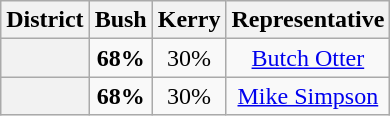<table class=wikitable>
<tr>
<th>District</th>
<th>Bush</th>
<th>Kerry</th>
<th>Representative</th>
</tr>
<tr align=center>
<th></th>
<td><strong>68%</strong></td>
<td>30%</td>
<td><a href='#'>Butch Otter</a></td>
</tr>
<tr align=center>
<th></th>
<td><strong>68%</strong></td>
<td>30%</td>
<td><a href='#'>Mike Simpson</a></td>
</tr>
</table>
